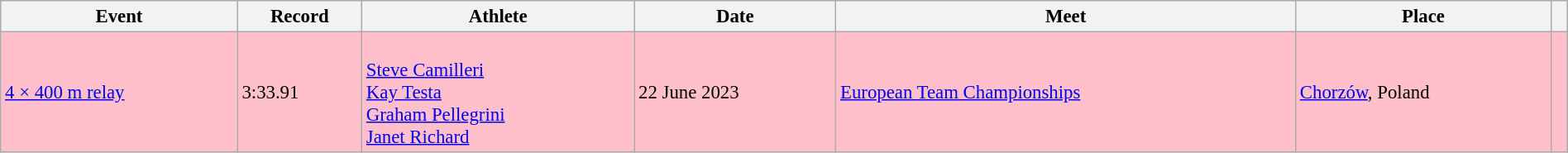<table class="wikitable" style="font-size:95%; width: 100%;">
<tr>
<th>Event</th>
<th>Record</th>
<th>Athlete</th>
<th>Date</th>
<th>Meet</th>
<th>Place</th>
<th></th>
</tr>
<tr bgcolor=pink>
<td><a href='#'>4 × 400 m relay</a></td>
<td>3:33.91</td>
<td><br><a href='#'>Steve Camilleri</a><br><a href='#'>Kay Testa</a><br><a href='#'>Graham Pellegrini</a><br><a href='#'>Janet Richard</a></td>
<td>22 June 2023</td>
<td><a href='#'>European Team Championships</a></td>
<td><a href='#'>Chorzów</a>, Poland</td>
<td></td>
</tr>
</table>
